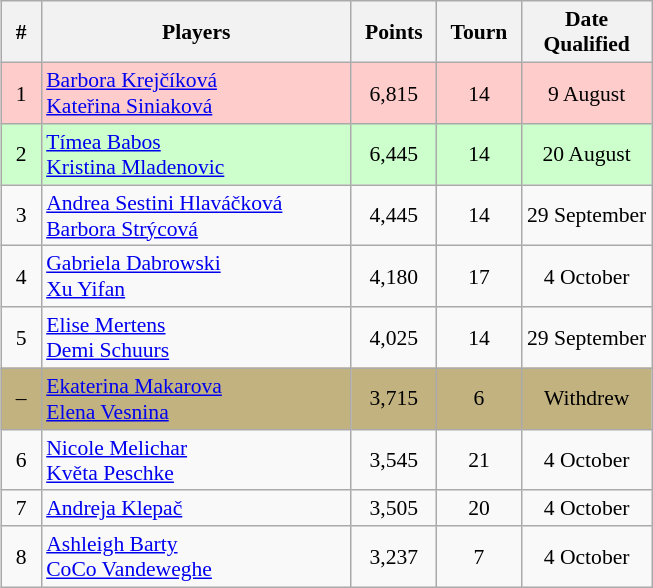<table class="sortable wikitable"  style="float:right; text-align:center; font-size:90%; text:justify; margin-left:10px; margin-bottom:10px;">
<tr>
<th width=20>#</th>
<th width=200>Players</th>
<th width=50>Points</th>
<th width=50>Tourn</th>
<th width=80>Date Qualified</th>
</tr>
<tr style="background:#fcc;">
<td>1</td>
<td align=left> <a href='#'>Barbora Krejčíková</a> <br>  <a href='#'>Kateřina Siniaková</a></td>
<td>6,815</td>
<td>14</td>
<td>9 August</td>
</tr>
<tr style="background:#cfc;">
<td>2</td>
<td align=left> <a href='#'>Tímea Babos</a> <br>  <a href='#'>Kristina Mladenovic</a></td>
<td>6,445</td>
<td>14</td>
<td>20 August</td>
</tr>
<tr>
<td>3</td>
<td align=left> <a href='#'>Andrea Sestini Hlaváčková</a> <br>  <a href='#'>Barbora Strýcová</a></td>
<td>4,445</td>
<td>14</td>
<td>29 September</td>
</tr>
<tr>
<td>4</td>
<td align=left> <a href='#'>Gabriela Dabrowski</a> <br>  <a href='#'>Xu Yifan</a></td>
<td>4,180</td>
<td>17</td>
<td>4 October</td>
</tr>
<tr>
<td>5</td>
<td align=left> <a href='#'>Elise Mertens</a> <br>  <a href='#'>Demi Schuurs</a></td>
<td>4,025</td>
<td>14</td>
<td>29 September</td>
</tr>
<tr style="background:#C2B280;">
<td>–</td>
<td align=left> <a href='#'>Ekaterina Makarova</a> <br>  <a href='#'>Elena Vesnina</a></td>
<td>3,715</td>
<td>6</td>
<td>Withdrew</td>
</tr>
<tr>
<td>6</td>
<td align=left> <a href='#'>Nicole Melichar</a> <br>  <a href='#'>Květa Peschke</a></td>
<td>3,545</td>
<td>21</td>
<td>4 October</td>
</tr>
<tr>
<td>7</td>
<td align=left> <a href='#'>Andreja Klepač</a> <br> </td>
<td>3,505</td>
<td>20</td>
<td>4 October</td>
</tr>
<tr>
<td>8</td>
<td align=left> <a href='#'>Ashleigh Barty</a> <br>  <a href='#'>CoCo Vandeweghe</a></td>
<td>3,237</td>
<td>7</td>
<td>4 October</td>
</tr>
</table>
